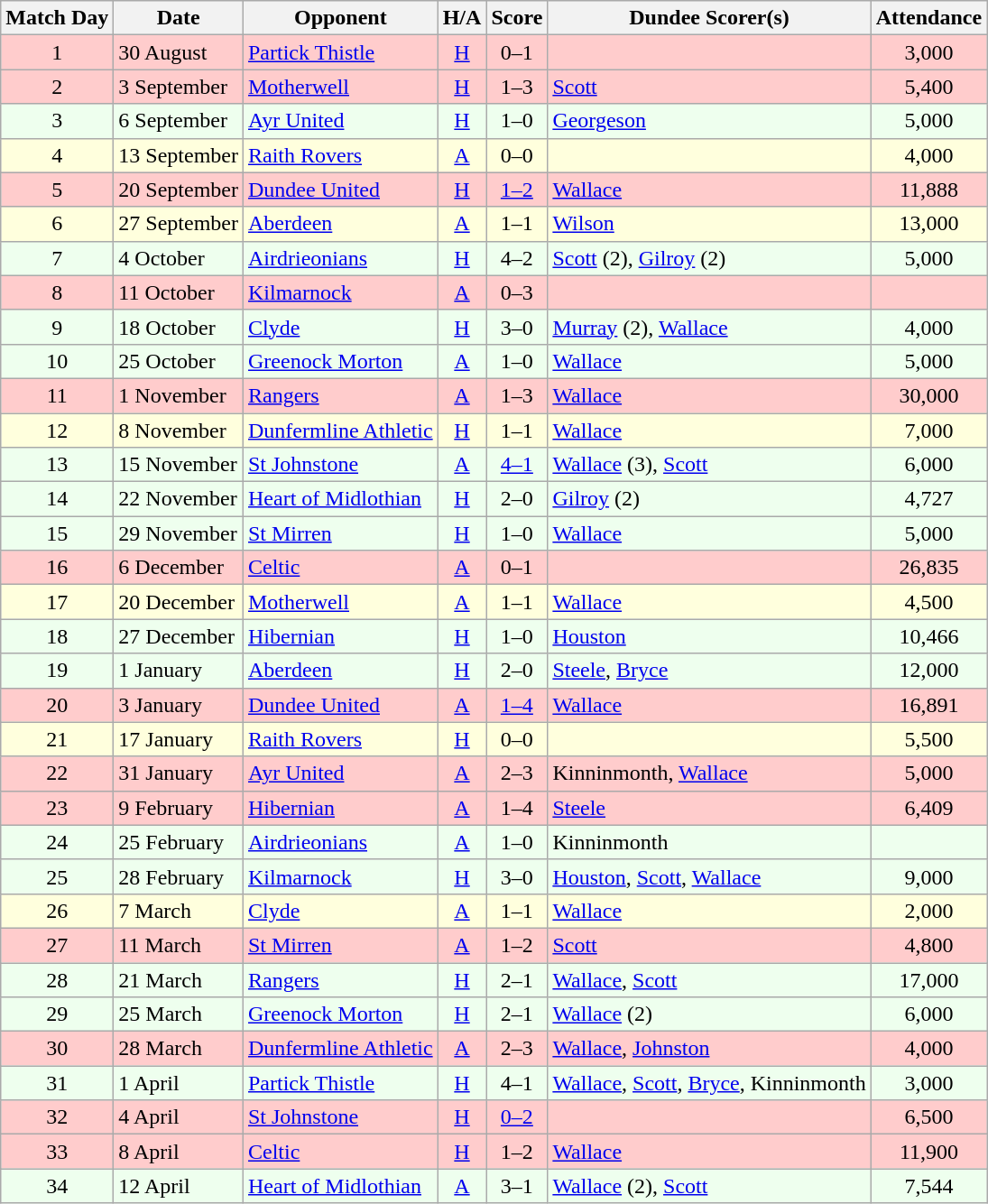<table class="wikitable" style="text-align:center">
<tr>
<th>Match Day</th>
<th>Date</th>
<th>Opponent</th>
<th>H/A</th>
<th>Score</th>
<th>Dundee Scorer(s)</th>
<th>Attendance</th>
</tr>
<tr bgcolor="#FFCCCC">
<td>1</td>
<td align="left">30 August</td>
<td align="left"><a href='#'>Partick Thistle</a></td>
<td><a href='#'>H</a></td>
<td>0–1</td>
<td align="left"></td>
<td>3,000</td>
</tr>
<tr bgcolor="#FFCCCC">
<td>2</td>
<td align="left">3 September</td>
<td align="left"><a href='#'>Motherwell</a></td>
<td><a href='#'>H</a></td>
<td>1–3</td>
<td align="left"><a href='#'>Scott</a></td>
<td>5,400</td>
</tr>
<tr bgcolor="#EEFFEE">
<td>3</td>
<td align="left">6 September</td>
<td align="left"><a href='#'>Ayr United</a></td>
<td><a href='#'>H</a></td>
<td>1–0</td>
<td align="left"><a href='#'>Georgeson</a></td>
<td>5,000</td>
</tr>
<tr bgcolor="#FFFFDD">
<td>4</td>
<td align="left">13 September</td>
<td align="left"><a href='#'>Raith Rovers</a></td>
<td><a href='#'>A</a></td>
<td>0–0</td>
<td align="left"></td>
<td>4,000</td>
</tr>
<tr bgcolor="#FFCCCC">
<td>5</td>
<td align="left">20 September</td>
<td align="left"><a href='#'>Dundee United</a></td>
<td><a href='#'>H</a></td>
<td><a href='#'>1–2</a></td>
<td align="left"><a href='#'>Wallace</a></td>
<td>11,888</td>
</tr>
<tr bgcolor="#FFFFDD">
<td>6</td>
<td align="left">27 September</td>
<td align="left"><a href='#'>Aberdeen</a></td>
<td><a href='#'>A</a></td>
<td>1–1</td>
<td align="left"><a href='#'>Wilson</a></td>
<td>13,000</td>
</tr>
<tr bgcolor="#EEFFEE">
<td>7</td>
<td align="left">4 October</td>
<td align="left"><a href='#'>Airdrieonians</a></td>
<td><a href='#'>H</a></td>
<td>4–2</td>
<td align="left"><a href='#'>Scott</a> (2), <a href='#'>Gilroy</a> (2)</td>
<td>5,000</td>
</tr>
<tr bgcolor="#FFCCCC">
<td>8</td>
<td align="left">11 October</td>
<td align="left"><a href='#'>Kilmarnock</a></td>
<td><a href='#'>A</a></td>
<td>0–3</td>
<td align="left"></td>
<td></td>
</tr>
<tr bgcolor="#EEFFEE">
<td>9</td>
<td align="left">18 October</td>
<td align="left"><a href='#'>Clyde</a></td>
<td><a href='#'>H</a></td>
<td>3–0</td>
<td align="left"><a href='#'>Murray</a> (2), <a href='#'>Wallace</a></td>
<td>4,000</td>
</tr>
<tr bgcolor="#EEFFEE">
<td>10</td>
<td align="left">25 October</td>
<td align="left"><a href='#'>Greenock Morton</a></td>
<td><a href='#'>A</a></td>
<td>1–0</td>
<td align="left"><a href='#'>Wallace</a></td>
<td>5,000</td>
</tr>
<tr bgcolor="#FFCCCC">
<td>11</td>
<td align="left">1 November</td>
<td align="left"><a href='#'>Rangers</a></td>
<td><a href='#'>A</a></td>
<td>1–3</td>
<td align="left"><a href='#'>Wallace</a></td>
<td>30,000</td>
</tr>
<tr bgcolor="#FFFFDD">
<td>12</td>
<td align="left">8 November</td>
<td align="left"><a href='#'>Dunfermline Athletic</a></td>
<td><a href='#'>H</a></td>
<td>1–1</td>
<td align="left"><a href='#'>Wallace</a></td>
<td>7,000</td>
</tr>
<tr bgcolor="#EEFFEE">
<td>13</td>
<td align="left">15 November</td>
<td align="left"><a href='#'>St Johnstone</a></td>
<td><a href='#'>A</a></td>
<td><a href='#'>4–1</a></td>
<td align="left"><a href='#'>Wallace</a> (3), <a href='#'>Scott</a></td>
<td>6,000</td>
</tr>
<tr bgcolor="#EEFFEE">
<td>14</td>
<td align="left">22 November</td>
<td align="left"><a href='#'>Heart of Midlothian</a></td>
<td><a href='#'>H</a></td>
<td>2–0</td>
<td align="left"><a href='#'>Gilroy</a> (2)</td>
<td>4,727</td>
</tr>
<tr bgcolor="#EEFFEE">
<td>15</td>
<td align="left">29 November</td>
<td align="left"><a href='#'>St Mirren</a></td>
<td><a href='#'>H</a></td>
<td>1–0</td>
<td align="left"><a href='#'>Wallace</a></td>
<td>5,000</td>
</tr>
<tr bgcolor="#FFCCCC">
<td>16</td>
<td align="left">6 December</td>
<td align="left"><a href='#'>Celtic</a></td>
<td><a href='#'>A</a></td>
<td>0–1</td>
<td align="left"></td>
<td>26,835</td>
</tr>
<tr bgcolor="#FFFFDD">
<td>17</td>
<td align="left">20 December</td>
<td align="left"><a href='#'>Motherwell</a></td>
<td><a href='#'>A</a></td>
<td>1–1</td>
<td align="left"><a href='#'>Wallace</a></td>
<td>4,500</td>
</tr>
<tr bgcolor="#EEFFEE">
<td>18</td>
<td align="left">27 December</td>
<td align="left"><a href='#'>Hibernian</a></td>
<td><a href='#'>H</a></td>
<td>1–0</td>
<td align="left"><a href='#'>Houston</a></td>
<td>10,466</td>
</tr>
<tr bgcolor="#EEFFEE">
<td>19</td>
<td align="left">1 January</td>
<td align="left"><a href='#'>Aberdeen</a></td>
<td><a href='#'>H</a></td>
<td>2–0</td>
<td align="left"><a href='#'>Steele</a>, <a href='#'>Bryce</a></td>
<td>12,000</td>
</tr>
<tr bgcolor="#FFCCCC">
<td>20</td>
<td align="left">3 January</td>
<td align="left"><a href='#'>Dundee United</a></td>
<td><a href='#'>A</a></td>
<td><a href='#'>1–4</a></td>
<td align="left"><a href='#'>Wallace</a></td>
<td>16,891</td>
</tr>
<tr bgcolor="#FFFFDD">
<td>21</td>
<td align="left">17 January</td>
<td align="left"><a href='#'>Raith Rovers</a></td>
<td><a href='#'>H</a></td>
<td>0–0</td>
<td align="left"></td>
<td>5,500</td>
</tr>
<tr bgcolor="#FFCCCC">
<td>22</td>
<td align="left">31 January</td>
<td align="left"><a href='#'>Ayr United</a></td>
<td><a href='#'>A</a></td>
<td>2–3</td>
<td align="left">Kinninmonth, <a href='#'>Wallace</a></td>
<td>5,000</td>
</tr>
<tr bgcolor="#FFCCCC">
<td>23</td>
<td align="left">9 February</td>
<td align="left"><a href='#'>Hibernian</a></td>
<td><a href='#'>A</a></td>
<td>1–4</td>
<td align="left"><a href='#'>Steele</a></td>
<td>6,409</td>
</tr>
<tr bgcolor="#EEFFEE">
<td>24</td>
<td align="left">25 February</td>
<td align="left"><a href='#'>Airdrieonians</a></td>
<td><a href='#'>A</a></td>
<td>1–0</td>
<td align="left">Kinninmonth</td>
<td></td>
</tr>
<tr bgcolor="#EEFFEE">
<td>25</td>
<td align="left">28 February</td>
<td align="left"><a href='#'>Kilmarnock</a></td>
<td><a href='#'>H</a></td>
<td>3–0</td>
<td align="left"><a href='#'>Houston</a>, <a href='#'>Scott</a>, <a href='#'>Wallace</a></td>
<td>9,000</td>
</tr>
<tr bgcolor="#FFFFDD">
<td>26</td>
<td align="left">7 March</td>
<td align="left"><a href='#'>Clyde</a></td>
<td><a href='#'>A</a></td>
<td>1–1</td>
<td align="left"><a href='#'>Wallace</a></td>
<td>2,000</td>
</tr>
<tr bgcolor="#FFCCCC">
<td>27</td>
<td align="left">11 March</td>
<td align="left"><a href='#'>St Mirren</a></td>
<td><a href='#'>A</a></td>
<td>1–2</td>
<td align="left"><a href='#'>Scott</a></td>
<td>4,800</td>
</tr>
<tr bgcolor="#EEFFEE">
<td>28</td>
<td align="left">21 March</td>
<td align="left"><a href='#'>Rangers</a></td>
<td><a href='#'>H</a></td>
<td>2–1</td>
<td align="left"><a href='#'>Wallace</a>, <a href='#'>Scott</a></td>
<td>17,000</td>
</tr>
<tr bgcolor="#EEFFEE">
<td>29</td>
<td align="left">25 March</td>
<td align="left"><a href='#'>Greenock Morton</a></td>
<td><a href='#'>H</a></td>
<td>2–1</td>
<td align="left"><a href='#'>Wallace</a> (2)</td>
<td>6,000</td>
</tr>
<tr bgcolor="#FFCCCC">
<td>30</td>
<td align="left">28 March</td>
<td align="left"><a href='#'>Dunfermline Athletic</a></td>
<td><a href='#'>A</a></td>
<td>2–3</td>
<td align="left"><a href='#'>Wallace</a>, <a href='#'>Johnston</a></td>
<td>4,000</td>
</tr>
<tr bgcolor="#EEFFEE">
<td>31</td>
<td align="left">1 April</td>
<td align="left"><a href='#'>Partick Thistle</a></td>
<td><a href='#'>H</a></td>
<td>4–1</td>
<td align="left"><a href='#'>Wallace</a>, <a href='#'>Scott</a>, <a href='#'>Bryce</a>, Kinninmonth</td>
<td>3,000</td>
</tr>
<tr bgcolor="#FFCCCC">
<td>32</td>
<td align="left">4 April</td>
<td align="left"><a href='#'>St Johnstone</a></td>
<td><a href='#'>H</a></td>
<td><a href='#'>0–2</a></td>
<td align="left"></td>
<td>6,500</td>
</tr>
<tr bgcolor="#FFCCCC">
<td>33</td>
<td align="left">8 April</td>
<td align="left"><a href='#'>Celtic</a></td>
<td><a href='#'>H</a></td>
<td>1–2</td>
<td align="left"><a href='#'>Wallace</a></td>
<td>11,900</td>
</tr>
<tr bgcolor="#EEFFEE">
<td>34</td>
<td align="left">12 April</td>
<td align="left"><a href='#'>Heart of Midlothian</a></td>
<td><a href='#'>A</a></td>
<td>3–1</td>
<td align="left"><a href='#'>Wallace</a> (2), <a href='#'>Scott</a></td>
<td>7,544</td>
</tr>
</table>
